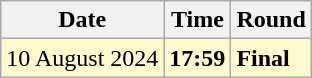<table class="wikitable">
<tr>
<th>Date</th>
<th>Time</th>
<th>Round</th>
</tr>
<tr style=background:lemonchiffon>
<td>10 August 2024</td>
<td><strong>17:59</strong></td>
<td><strong>Final</strong></td>
</tr>
</table>
